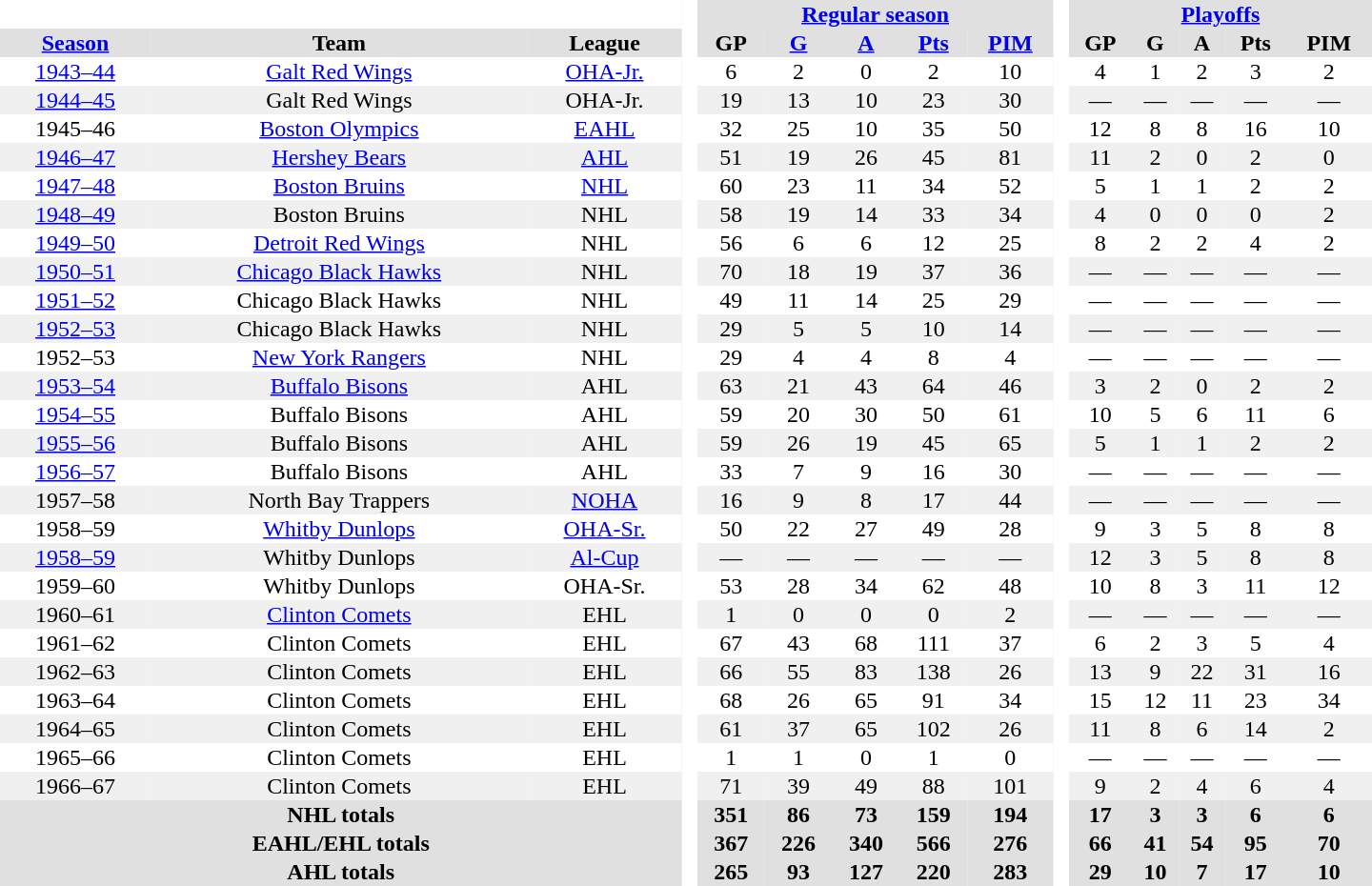<table border="0" cellpadding="1" cellspacing="0" style="text-align:center; width:60em">
<tr bgcolor="#e0e0e0">
<th colspan="3" bgcolor="#ffffff"> </th>
<th rowspan="99" bgcolor="#ffffff"> </th>
<th colspan="5"><a href='#'>Regular season</a></th>
<th rowspan="99" bgcolor="#ffffff"> </th>
<th colspan="5"><a href='#'>Playoffs</a></th>
</tr>
<tr bgcolor="#e0e0e0">
<th><a href='#'>Season</a></th>
<th>Team</th>
<th>League</th>
<th>GP</th>
<th><a href='#'>G</a></th>
<th><a href='#'>A</a></th>
<th><a href='#'>Pts</a></th>
<th><a href='#'>PIM</a></th>
<th>GP</th>
<th>G</th>
<th>A</th>
<th>Pts</th>
<th>PIM</th>
</tr>
<tr>
<td><a href='#'>1943–44</a></td>
<td><a href='#'>Galt Red Wings</a></td>
<td><a href='#'>OHA-Jr.</a></td>
<td>6</td>
<td>2</td>
<td>0</td>
<td>2</td>
<td>10</td>
<td>4</td>
<td>1</td>
<td>2</td>
<td>3</td>
<td>2</td>
</tr>
<tr bgcolor="#f0f0f0">
<td><a href='#'>1944–45</a></td>
<td>Galt Red Wings</td>
<td>OHA-Jr.</td>
<td>19</td>
<td>13</td>
<td>10</td>
<td>23</td>
<td>30</td>
<td>—</td>
<td>—</td>
<td>—</td>
<td>—</td>
<td>—</td>
</tr>
<tr>
<td>1945–46</td>
<td><a href='#'>Boston Olympics</a></td>
<td><a href='#'>EAHL</a></td>
<td>32</td>
<td>25</td>
<td>10</td>
<td>35</td>
<td>50</td>
<td>12</td>
<td>8</td>
<td>8</td>
<td>16</td>
<td>10</td>
</tr>
<tr bgcolor="#f0f0f0">
<td><a href='#'>1946–47</a></td>
<td><a href='#'>Hershey Bears</a></td>
<td><a href='#'>AHL</a></td>
<td>51</td>
<td>19</td>
<td>26</td>
<td>45</td>
<td>81</td>
<td>11</td>
<td>2</td>
<td>0</td>
<td>2</td>
<td>0</td>
</tr>
<tr>
<td><a href='#'>1947–48</a></td>
<td><a href='#'>Boston Bruins</a></td>
<td><a href='#'>NHL</a></td>
<td>60</td>
<td>23</td>
<td>11</td>
<td>34</td>
<td>52</td>
<td>5</td>
<td>1</td>
<td>1</td>
<td>2</td>
<td>2</td>
</tr>
<tr bgcolor="#f0f0f0">
<td><a href='#'>1948–49</a></td>
<td>Boston Bruins</td>
<td>NHL</td>
<td>58</td>
<td>19</td>
<td>14</td>
<td>33</td>
<td>34</td>
<td>4</td>
<td>0</td>
<td>0</td>
<td>0</td>
<td>2</td>
</tr>
<tr>
<td><a href='#'>1949–50</a></td>
<td><a href='#'>Detroit Red Wings</a></td>
<td>NHL</td>
<td>56</td>
<td>6</td>
<td>6</td>
<td>12</td>
<td>25</td>
<td>8</td>
<td>2</td>
<td>2</td>
<td>4</td>
<td>2</td>
</tr>
<tr bgcolor="#f0f0f0">
<td><a href='#'>1950–51</a></td>
<td><a href='#'>Chicago Black Hawks</a></td>
<td>NHL</td>
<td>70</td>
<td>18</td>
<td>19</td>
<td>37</td>
<td>36</td>
<td>—</td>
<td>—</td>
<td>—</td>
<td>—</td>
<td>—</td>
</tr>
<tr>
<td><a href='#'>1951–52</a></td>
<td>Chicago Black Hawks</td>
<td>NHL</td>
<td>49</td>
<td>11</td>
<td>14</td>
<td>25</td>
<td>29</td>
<td>—</td>
<td>—</td>
<td>—</td>
<td>—</td>
<td>—</td>
</tr>
<tr bgcolor="#f0f0f0">
<td><a href='#'>1952–53</a></td>
<td>Chicago Black Hawks</td>
<td>NHL</td>
<td>29</td>
<td>5</td>
<td>5</td>
<td>10</td>
<td>14</td>
<td>—</td>
<td>—</td>
<td>—</td>
<td>—</td>
<td>—</td>
</tr>
<tr>
<td>1952–53</td>
<td><a href='#'>New York Rangers</a></td>
<td>NHL</td>
<td>29</td>
<td>4</td>
<td>4</td>
<td>8</td>
<td>4</td>
<td>—</td>
<td>—</td>
<td>—</td>
<td>—</td>
<td>—</td>
</tr>
<tr bgcolor="#f0f0f0">
<td><a href='#'>1953–54</a></td>
<td><a href='#'>Buffalo Bisons</a></td>
<td>AHL</td>
<td>63</td>
<td>21</td>
<td>43</td>
<td>64</td>
<td>46</td>
<td>3</td>
<td>2</td>
<td>0</td>
<td>2</td>
<td>2</td>
</tr>
<tr>
<td><a href='#'>1954–55</a></td>
<td>Buffalo Bisons</td>
<td>AHL</td>
<td>59</td>
<td>20</td>
<td>30</td>
<td>50</td>
<td>61</td>
<td>10</td>
<td>5</td>
<td>6</td>
<td>11</td>
<td>6</td>
</tr>
<tr bgcolor="#f0f0f0">
<td><a href='#'>1955–56</a></td>
<td>Buffalo Bisons</td>
<td>AHL</td>
<td>59</td>
<td>26</td>
<td>19</td>
<td>45</td>
<td>65</td>
<td>5</td>
<td>1</td>
<td>1</td>
<td>2</td>
<td>2</td>
</tr>
<tr>
<td><a href='#'>1956–57</a></td>
<td>Buffalo Bisons</td>
<td>AHL</td>
<td>33</td>
<td>7</td>
<td>9</td>
<td>16</td>
<td>30</td>
<td>—</td>
<td>—</td>
<td>—</td>
<td>—</td>
<td>—</td>
</tr>
<tr bgcolor="#f0f0f0">
<td>1957–58</td>
<td>North Bay Trappers</td>
<td><a href='#'>NOHA</a></td>
<td>16</td>
<td>9</td>
<td>8</td>
<td>17</td>
<td>44</td>
<td>—</td>
<td>—</td>
<td>—</td>
<td>—</td>
<td>—</td>
</tr>
<tr>
<td>1958–59</td>
<td><a href='#'>Whitby Dunlops</a></td>
<td><a href='#'>OHA-Sr.</a></td>
<td>50</td>
<td>22</td>
<td>27</td>
<td>49</td>
<td>28</td>
<td>9</td>
<td>3</td>
<td>5</td>
<td>8</td>
<td>8</td>
</tr>
<tr bgcolor="#f0f0f0">
<td><a href='#'>1958–59</a></td>
<td>Whitby Dunlops</td>
<td><a href='#'>Al-Cup</a></td>
<td>—</td>
<td>—</td>
<td>—</td>
<td>—</td>
<td>—</td>
<td>12</td>
<td>3</td>
<td>5</td>
<td>8</td>
<td>8</td>
</tr>
<tr>
<td>1959–60</td>
<td>Whitby Dunlops</td>
<td>OHA-Sr.</td>
<td>53</td>
<td>28</td>
<td>34</td>
<td>62</td>
<td>48</td>
<td>10</td>
<td>8</td>
<td>3</td>
<td>11</td>
<td>12</td>
</tr>
<tr bgcolor="#f0f0f0">
<td>1960–61</td>
<td><a href='#'>Clinton Comets</a></td>
<td>EHL</td>
<td>1</td>
<td>0</td>
<td>0</td>
<td>0</td>
<td>2</td>
<td>—</td>
<td>—</td>
<td>—</td>
<td>—</td>
<td>—</td>
</tr>
<tr>
<td>1961–62</td>
<td>Clinton Comets</td>
<td>EHL</td>
<td>67</td>
<td>43</td>
<td>68</td>
<td>111</td>
<td>37</td>
<td>6</td>
<td>2</td>
<td>3</td>
<td>5</td>
<td>4</td>
</tr>
<tr bgcolor="#f0f0f0">
<td>1962–63</td>
<td>Clinton Comets</td>
<td>EHL</td>
<td>66</td>
<td>55</td>
<td>83</td>
<td>138</td>
<td>26</td>
<td>13</td>
<td>9</td>
<td>22</td>
<td>31</td>
<td>16</td>
</tr>
<tr>
<td>1963–64</td>
<td>Clinton Comets</td>
<td>EHL</td>
<td>68</td>
<td>26</td>
<td>65</td>
<td>91</td>
<td>34</td>
<td>15</td>
<td>12</td>
<td>11</td>
<td>23</td>
<td>34</td>
</tr>
<tr bgcolor="#f0f0f0">
<td>1964–65</td>
<td>Clinton Comets</td>
<td>EHL</td>
<td>61</td>
<td>37</td>
<td>65</td>
<td>102</td>
<td>26</td>
<td>11</td>
<td>8</td>
<td>6</td>
<td>14</td>
<td>2</td>
</tr>
<tr>
<td>1965–66</td>
<td>Clinton Comets</td>
<td>EHL</td>
<td>1</td>
<td>1</td>
<td>0</td>
<td>1</td>
<td>0</td>
<td>—</td>
<td>—</td>
<td>—</td>
<td>—</td>
<td>—</td>
</tr>
<tr bgcolor="#f0f0f0">
<td>1966–67</td>
<td>Clinton Comets</td>
<td>EHL</td>
<td>71</td>
<td>39</td>
<td>49</td>
<td>88</td>
<td>101</td>
<td>9</td>
<td>2</td>
<td>4</td>
<td>6</td>
<td>4</td>
</tr>
<tr bgcolor="#e0e0e0">
<th colspan="3">NHL totals</th>
<th>351</th>
<th>86</th>
<th>73</th>
<th>159</th>
<th>194</th>
<th>17</th>
<th>3</th>
<th>3</th>
<th>6</th>
<th>6</th>
</tr>
<tr bgcolor="#e0e0e0">
<th colspan="3">EAHL/EHL totals</th>
<th>367</th>
<th>226</th>
<th>340</th>
<th>566</th>
<th>276</th>
<th>66</th>
<th>41</th>
<th>54</th>
<th>95</th>
<th>70</th>
</tr>
<tr bgcolor="#e0e0e0">
<th colspan="3">AHL totals</th>
<th>265</th>
<th>93</th>
<th>127</th>
<th>220</th>
<th>283</th>
<th>29</th>
<th>10</th>
<th>7</th>
<th>17</th>
<th>10</th>
</tr>
</table>
